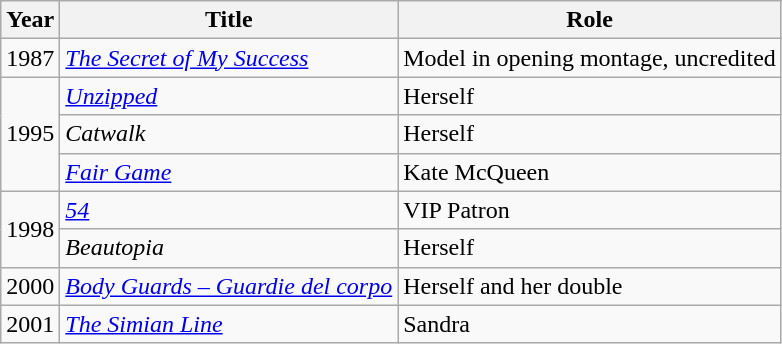<table class="wikitable sortable">
<tr>
<th>Year</th>
<th>Title</th>
<th>Role</th>
</tr>
<tr>
<td>1987</td>
<td><em><a href='#'>The Secret of My Success</a></em></td>
<td>Model in opening montage, uncredited</td>
</tr>
<tr>
<td rowspan="3">1995</td>
<td><em><a href='#'>Unzipped</a></em></td>
<td>Herself</td>
</tr>
<tr>
<td><em>Catwalk</em></td>
<td>Herself</td>
</tr>
<tr>
<td><em><a href='#'>Fair Game</a></em></td>
<td>Kate McQueen</td>
</tr>
<tr>
<td rowspan="2">1998</td>
<td><em><a href='#'>54</a></em></td>
<td>VIP Patron</td>
</tr>
<tr>
<td><em>Beautopia</em></td>
<td>Herself</td>
</tr>
<tr>
<td>2000</td>
<td><em><a href='#'>Body Guards – Guardie del corpo</a></em></td>
<td>Herself and her double</td>
</tr>
<tr>
<td>2001</td>
<td><em><a href='#'>The Simian Line</a></em></td>
<td>Sandra</td>
</tr>
</table>
